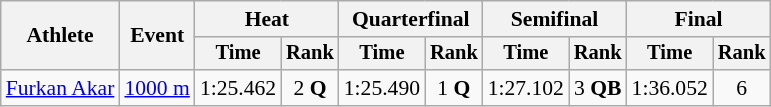<table class=wikitable style=font-size:90%;text-align:center>
<tr>
<th rowspan=2>Athlete</th>
<th rowspan=2>Event</th>
<th colspan=2>Heat</th>
<th colspan=2>Quarterfinal</th>
<th colspan=2>Semifinal</th>
<th colspan=2>Final</th>
</tr>
<tr style=font-size:95%>
<th>Time</th>
<th>Rank</th>
<th>Time</th>
<th>Rank</th>
<th>Time</th>
<th>Rank</th>
<th>Time</th>
<th>Rank</th>
</tr>
<tr>
<td align=left><a href='#'>Furkan Akar</a></td>
<td align=left><a href='#'>1000 m</a></td>
<td>1:25.462</td>
<td>2 <strong>Q</strong></td>
<td>1:25.490</td>
<td>1 <strong>Q</strong></td>
<td>1:27.102</td>
<td>3 <strong>QB</strong></td>
<td>1:36.052</td>
<td>6</td>
</tr>
</table>
